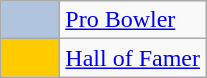<table class="wikitable">
<tr>
<td style="background-color:lightsteelblue;border:1px solid #aaaaaa;width:2em"></td>
<td><a href='#'>Pro Bowler</a></td>
</tr>
<tr>
<td style="background-color:#FFCC00;border:1px solid #aaaaaa;width:2em"></td>
<td><a href='#'>Hall of Famer</a></td>
</tr>
</table>
